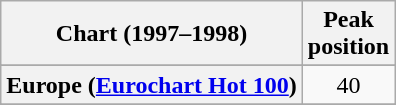<table class="wikitable sortable plainrowheaders" style="text-align:center">
<tr>
<th scope="col">Chart (1997–1998)</th>
<th scope="col">Peak<br>position</th>
</tr>
<tr>
</tr>
<tr>
</tr>
<tr>
<th scope="row">Europe (<a href='#'>Eurochart Hot 100</a>)</th>
<td>40</td>
</tr>
<tr>
</tr>
<tr>
</tr>
<tr>
</tr>
<tr>
</tr>
<tr>
</tr>
<tr>
</tr>
<tr>
</tr>
</table>
